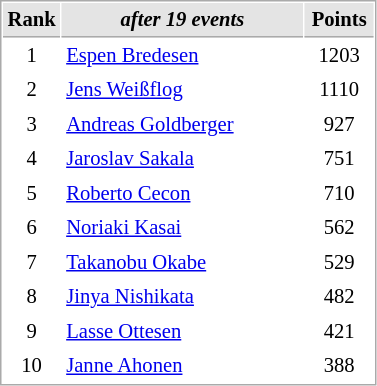<table cellspacing="1" cellpadding="3" style="border:1px solid #AAAAAA;font-size:86%">
<tr bgcolor="#E4E4E4">
<th style="border-bottom:1px solid #AAAAAA" width=10>Rank</th>
<th style="border-bottom:1px solid #AAAAAA" width=155><em>after 19 events</em></th>
<th style="border-bottom:1px solid #AAAAAA" width=40>Points</th>
</tr>
<tr>
<td align=center>1</td>
<td> <a href='#'>Espen Bredesen</a></td>
<td align=center>1203</td>
</tr>
<tr>
<td align=center>2</td>
<td> <a href='#'>Jens Weißflog</a></td>
<td align=center>1110</td>
</tr>
<tr>
<td align=center>3</td>
<td> <a href='#'>Andreas Goldberger</a></td>
<td align=center>927</td>
</tr>
<tr>
<td align=center>4</td>
<td> <a href='#'>Jaroslav Sakala</a></td>
<td align=center>751</td>
</tr>
<tr>
<td align=center>5</td>
<td> <a href='#'>Roberto Cecon</a></td>
<td align=center>710</td>
</tr>
<tr>
<td align=center>6</td>
<td> <a href='#'>Noriaki Kasai</a></td>
<td align=center>562</td>
</tr>
<tr>
<td align=center>7</td>
<td> <a href='#'>Takanobu Okabe</a></td>
<td align=center>529</td>
</tr>
<tr>
<td align=center>8</td>
<td> <a href='#'>Jinya Nishikata</a></td>
<td align=center>482</td>
</tr>
<tr>
<td align=center>9</td>
<td> <a href='#'>Lasse Ottesen</a></td>
<td align=center>421</td>
</tr>
<tr>
<td align=center>10</td>
<td> <a href='#'>Janne Ahonen</a></td>
<td align=center>388</td>
</tr>
</table>
